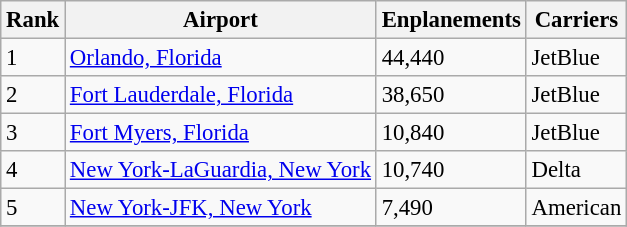<table class="sortable wikitable" style="text-align:left; font-size:95%;">
<tr>
<th>Rank</th>
<th>Airport</th>
<th>Enplanements</th>
<th>Carriers</th>
</tr>
<tr>
<td>1</td>
<td> <a href='#'>Orlando, Florida</a></td>
<td>44,440</td>
<td>JetBlue</td>
</tr>
<tr>
<td>2</td>
<td> <a href='#'>Fort Lauderdale, Florida</a></td>
<td>38,650</td>
<td>JetBlue</td>
</tr>
<tr>
<td>3</td>
<td> <a href='#'>Fort Myers, Florida</a></td>
<td>10,840</td>
<td>JetBlue</td>
</tr>
<tr>
<td>4</td>
<td> <a href='#'>New York-LaGuardia, New York</a></td>
<td>10,740</td>
<td>Delta</td>
</tr>
<tr>
<td>5</td>
<td> <a href='#'>New York-JFK, New York</a></td>
<td>7,490</td>
<td>American</td>
</tr>
<tr>
</tr>
</table>
